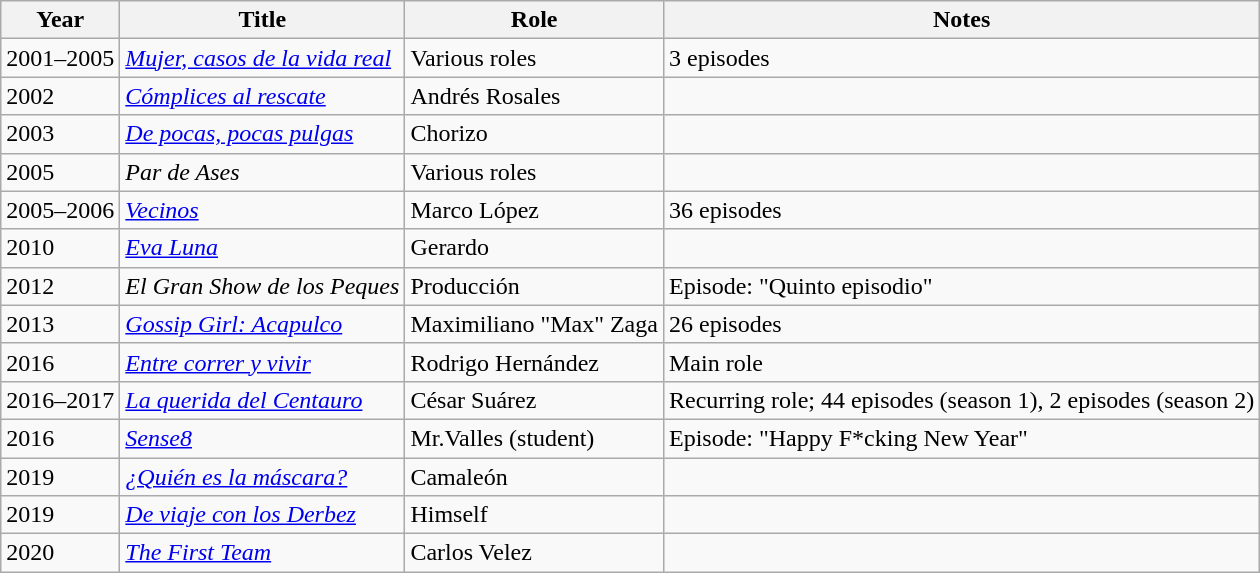<table class="wikitable">
<tr>
<th>Year</th>
<th>Title</th>
<th>Role</th>
<th>Notes</th>
</tr>
<tr>
<td>2001–2005</td>
<td><em><a href='#'>Mujer, casos de la vida real</a></em></td>
<td>Various roles</td>
<td>3 episodes</td>
</tr>
<tr>
<td>2002</td>
<td><em><a href='#'>Cómplices al rescate</a></em></td>
<td>Andrés Rosales</td>
<td></td>
</tr>
<tr>
<td>2003</td>
<td><em><a href='#'>De pocas, pocas pulgas</a></em></td>
<td>Chorizo</td>
<td></td>
</tr>
<tr>
<td>2005</td>
<td><em>Par de Ases</em></td>
<td>Various roles</td>
<td></td>
</tr>
<tr>
<td>2005–2006</td>
<td><em><a href='#'>Vecinos</a></em></td>
<td>Marco López</td>
<td>36 episodes</td>
</tr>
<tr>
<td>2010</td>
<td><em><a href='#'>Eva Luna</a></em></td>
<td>Gerardo</td>
<td></td>
</tr>
<tr>
<td>2012</td>
<td><em>El Gran Show de los Peques</em></td>
<td>Producción</td>
<td>Episode: "Quinto episodio"</td>
</tr>
<tr>
<td>2013</td>
<td><em><a href='#'>Gossip Girl: Acapulco</a></em></td>
<td>Maximiliano "Max" Zaga</td>
<td>26 episodes</td>
</tr>
<tr>
<td>2016</td>
<td><em><a href='#'>Entre correr y vivir</a></em></td>
<td>Rodrigo Hernández</td>
<td>Main role</td>
</tr>
<tr>
<td>2016–2017</td>
<td><em><a href='#'>La querida del Centauro</a></em></td>
<td>César Suárez</td>
<td>Recurring role; 44 episodes (season 1), 2 episodes (season 2)</td>
</tr>
<tr>
<td>2016</td>
<td><em><a href='#'>Sense8</a></em></td>
<td>Mr.Valles (student)</td>
<td>Episode: "Happy F*cking New Year"</td>
</tr>
<tr>
<td>2019</td>
<td><em><a href='#'>¿Quién es la máscara?</a></em></td>
<td>Camaleón</td>
<td></td>
</tr>
<tr>
<td>2019</td>
<td><em><a href='#'>De viaje con los Derbez</a></em></td>
<td>Himself</td>
<td></td>
</tr>
<tr>
<td>2020</td>
<td><em><a href='#'>The First Team</a></em></td>
<td>Carlos Velez</td>
<td></td>
</tr>
</table>
